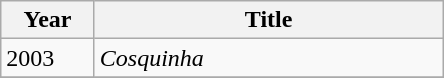<table class="wikitable sortable">
<tr>
<th width=055>Year</th>
<th width=225>Title</th>
</tr>
<tr>
<td>2003</td>
<td><em>Cosquinha</em></td>
</tr>
<tr>
</tr>
</table>
